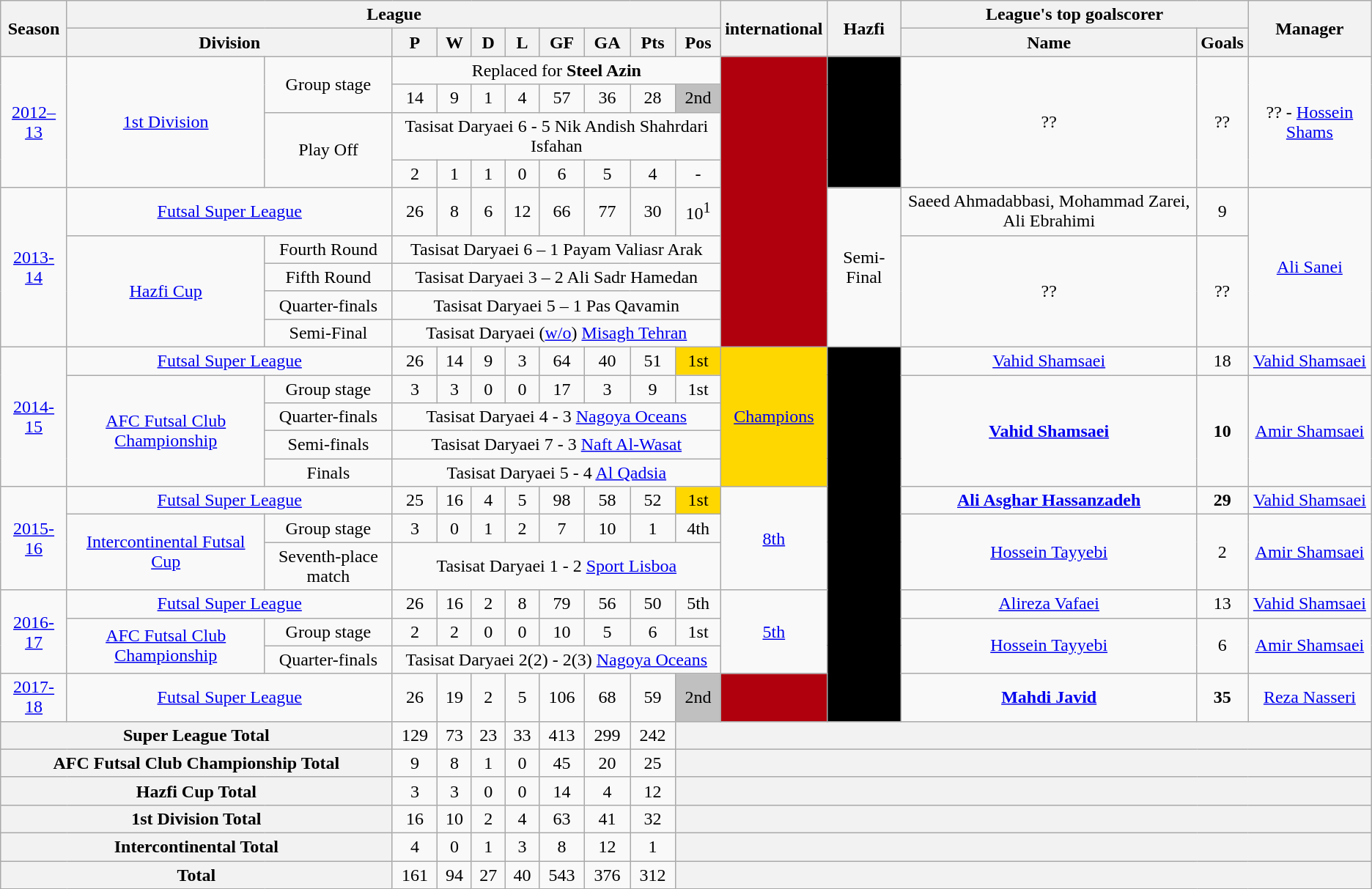<table class="wikitable" style="text-align: center">
<tr>
<th rowspan=2>Season</th>
<th colspan=10>League</th>
<th rowspan=2>international</th>
<th rowspan=2>Hazfi</th>
<th colspan=2>League's top goalscorer</th>
<th rowspan=2>Manager</th>
</tr>
<tr>
<th colspan=2>Division</th>
<th>P</th>
<th>W</th>
<th>D</th>
<th>L</th>
<th>GF</th>
<th>GA</th>
<th>Pts</th>
<th>Pos</th>
<th>Name</th>
<th>Goals</th>
</tr>
<tr>
<td rowspan=4><a href='#'>2012–13</a></td>
<td rowspan=4 colspan=1><a href='#'>1st Division</a></td>
<td rowspan=2 colspan=1>Group stage</td>
<td colspan=8>Replaced for <strong>Steel Azin</strong></td>
<td rowspan=9 bgcolor=Bronze></td>
<td rowspan=4 bgcolor=#000000></td>
<td rowspan=4>??</td>
<td rowspan=4>??</td>
<td rowspan=4>?? - <a href='#'>Hossein Shams</a></td>
</tr>
<tr>
<td>14</td>
<td>9</td>
<td>1</td>
<td>4</td>
<td>57</td>
<td>36</td>
<td>28</td>
<td bgcolor=silver>2nd</td>
</tr>
<tr>
<td rowspan=2 colspan=1>Play Off</td>
<td colspan=8>Tasisat Daryaei 6 - 5 Nik Andish Shahrdari Isfahan</td>
</tr>
<tr>
<td>2</td>
<td>1</td>
<td>1</td>
<td>0</td>
<td>6</td>
<td>5</td>
<td>4</td>
<td>-</td>
</tr>
<tr>
<td rowspan=5><a href='#'>2013-14</a></td>
<td colspan=2><a href='#'>Futsal Super League</a></td>
<td>26</td>
<td>8</td>
<td>6</td>
<td>12</td>
<td>66</td>
<td>77</td>
<td>30</td>
<td>10<sup>1</sup></td>
<td rowspan=5>Semi-Final</td>
<td>Saeed Ahmadabbasi, Mohammad Zarei, Ali Ebrahimi</td>
<td>9</td>
<td rowspan=5><a href='#'>Ali Sanei</a></td>
</tr>
<tr>
<td rowspan=4><a href='#'>Hazfi Cup</a></td>
<td>Fourth Round</td>
<td colspan=8>Tasisat Daryaei 6 – 1 Payam Valiasr Arak</td>
<td rowspan=4>??</td>
<td rowspan=4>??</td>
</tr>
<tr>
<td>Fifth Round</td>
<td colspan=8>Tasisat Daryaei 3 – 2 Ali Sadr Hamedan</td>
</tr>
<tr>
<td>Quarter-finals</td>
<td colspan=8>Tasisat Daryaei 5 – 1 Pas Qavamin</td>
</tr>
<tr>
<td>Semi-Final</td>
<td colspan=8>Tasisat Daryaei (<a href='#'>w/o</a>) <a href='#'>Misagh Tehran</a></td>
</tr>
<tr>
<td rowspan=5><a href='#'>2014-15</a></td>
<td colspan=2><a href='#'>Futsal Super League</a></td>
<td>26</td>
<td>14</td>
<td>9</td>
<td>3</td>
<td>64</td>
<td>40</td>
<td>51</td>
<td bgcolor=gold>1st</td>
<td rowspan=5 bgcolor=gold><a href='#'>Champions</a></td>
<td rowspan=12 bgcolor=#000000></td>
<td><a href='#'>Vahid Shamsaei</a></td>
<td>18</td>
<td rowspan=1><a href='#'>Vahid Shamsaei</a></td>
</tr>
<tr>
<td rowspan=4><a href='#'>AFC Futsal Club Championship</a></td>
<td>Group stage</td>
<td>3</td>
<td>3</td>
<td>0</td>
<td>0</td>
<td>17</td>
<td>3</td>
<td>9</td>
<td>1st</td>
<td rowspan=4><strong><a href='#'>Vahid Shamsaei</a></strong></td>
<td rowspan=4><strong>10</strong></td>
<td rowspan=4><a href='#'>Amir Shamsaei</a></td>
</tr>
<tr>
<td>Quarter-finals</td>
<td colspan=8>Tasisat Daryaei 4 - 3  <a href='#'>Nagoya Oceans</a></td>
</tr>
<tr>
<td>Semi-finals</td>
<td colspan=8>Tasisat Daryaei 7 - 3  <a href='#'>Naft Al-Wasat</a></td>
</tr>
<tr>
<td>Finals</td>
<td colspan=8>Tasisat Daryaei 5 - 4  <a href='#'>Al Qadsia</a></td>
</tr>
<tr>
<td rowspan=3><a href='#'>2015-16</a></td>
<td colspan=2><a href='#'>Futsal Super League</a></td>
<td>25</td>
<td>16</td>
<td>4</td>
<td>5</td>
<td>98</td>
<td>58</td>
<td>52</td>
<td bgcolor=gold>1st</td>
<td rowspan=3><a href='#'>8th</a></td>
<td><strong><a href='#'>Ali Asghar Hassanzadeh</a></strong></td>
<td><strong>29</strong></td>
<td rowspan=1><a href='#'>Vahid Shamsaei</a></td>
</tr>
<tr>
<td rowspan=2><a href='#'>Intercontinental Futsal Cup</a></td>
<td>Group stage</td>
<td>3</td>
<td>0</td>
<td>1</td>
<td>2</td>
<td>7</td>
<td>10</td>
<td>1</td>
<td>4th</td>
<td rowspan=2><a href='#'>Hossein Tayyebi</a></td>
<td rowspan=2>2</td>
<td rowspan=2><a href='#'>Amir Shamsaei</a></td>
</tr>
<tr>
<td>Seventh-place match</td>
<td colspan=8>Tasisat Daryaei 1 - 2  <a href='#'>Sport Lisboa</a></td>
</tr>
<tr>
<td rowspan=3><a href='#'>2016-17</a></td>
<td colspan=2><a href='#'>Futsal Super League</a></td>
<td>26</td>
<td>16</td>
<td>2</td>
<td>8</td>
<td>79</td>
<td>56</td>
<td>50</td>
<td>5th</td>
<td rowspan=3><a href='#'>5th</a></td>
<td><a href='#'>Alireza Vafaei</a></td>
<td>13</td>
<td rowspan=1><a href='#'>Vahid Shamsaei</a></td>
</tr>
<tr>
<td rowspan=2><a href='#'>AFC Futsal Club Championship</a></td>
<td>Group stage</td>
<td>2</td>
<td>2</td>
<td>0</td>
<td>0</td>
<td>10</td>
<td>5</td>
<td>6</td>
<td>1st</td>
<td rowspan=2><a href='#'>Hossein Tayyebi</a></td>
<td rowspan=2>6</td>
<td rowspan=2><a href='#'>Amir Shamsaei</a></td>
</tr>
<tr>
<td>Quarter-finals</td>
<td colspan=8>Tasisat Daryaei 2(2) - 2(3)  <a href='#'>Nagoya Oceans</a></td>
</tr>
<tr>
<td rowspan=1><a href='#'>2017-18</a></td>
<td colspan=2><a href='#'>Futsal Super League</a></td>
<td>26</td>
<td>19</td>
<td>2</td>
<td>5</td>
<td>106</td>
<td>68</td>
<td>59</td>
<td bgcolor=silver>2nd</td>
<td rowspan=1 bgcolor=Bronze></td>
<td><strong> <a href='#'>Mahdi Javid</a></strong></td>
<td><strong>35</strong></td>
<td rowspan=1><a href='#'>Reza Nasseri</a></td>
</tr>
<tr>
<th colspan=3>Super League Total</th>
<td>129</td>
<td>73</td>
<td>23</td>
<td>33</td>
<td>413</td>
<td>299</td>
<td>242</td>
<th colspan=6></th>
</tr>
<tr>
<th colspan=3>AFC Futsal Club Championship Total</th>
<td>9</td>
<td>8</td>
<td>1</td>
<td>0</td>
<td>45</td>
<td>20</td>
<td>25</td>
<th colspan=6></th>
</tr>
<tr>
<th colspan=3>Hazfi Cup Total</th>
<td>3</td>
<td>3</td>
<td>0</td>
<td>0</td>
<td>14</td>
<td>4</td>
<td>12</td>
<th colspan=6></th>
</tr>
<tr>
<th colspan=3>1st Division Total</th>
<td>16</td>
<td>10</td>
<td>2</td>
<td>4</td>
<td>63</td>
<td>41</td>
<td>32</td>
<th colspan=6></th>
</tr>
<tr>
<th colspan=3>Intercontinental Total</th>
<td>4</td>
<td>0</td>
<td>1</td>
<td>3</td>
<td>8</td>
<td>12</td>
<td>1</td>
<th colspan=6></th>
</tr>
<tr>
<th colspan=3>Total</th>
<td>161</td>
<td>94</td>
<td>27</td>
<td>40</td>
<td>543</td>
<td>376</td>
<td>312</td>
<th colspan=6></th>
</tr>
</table>
